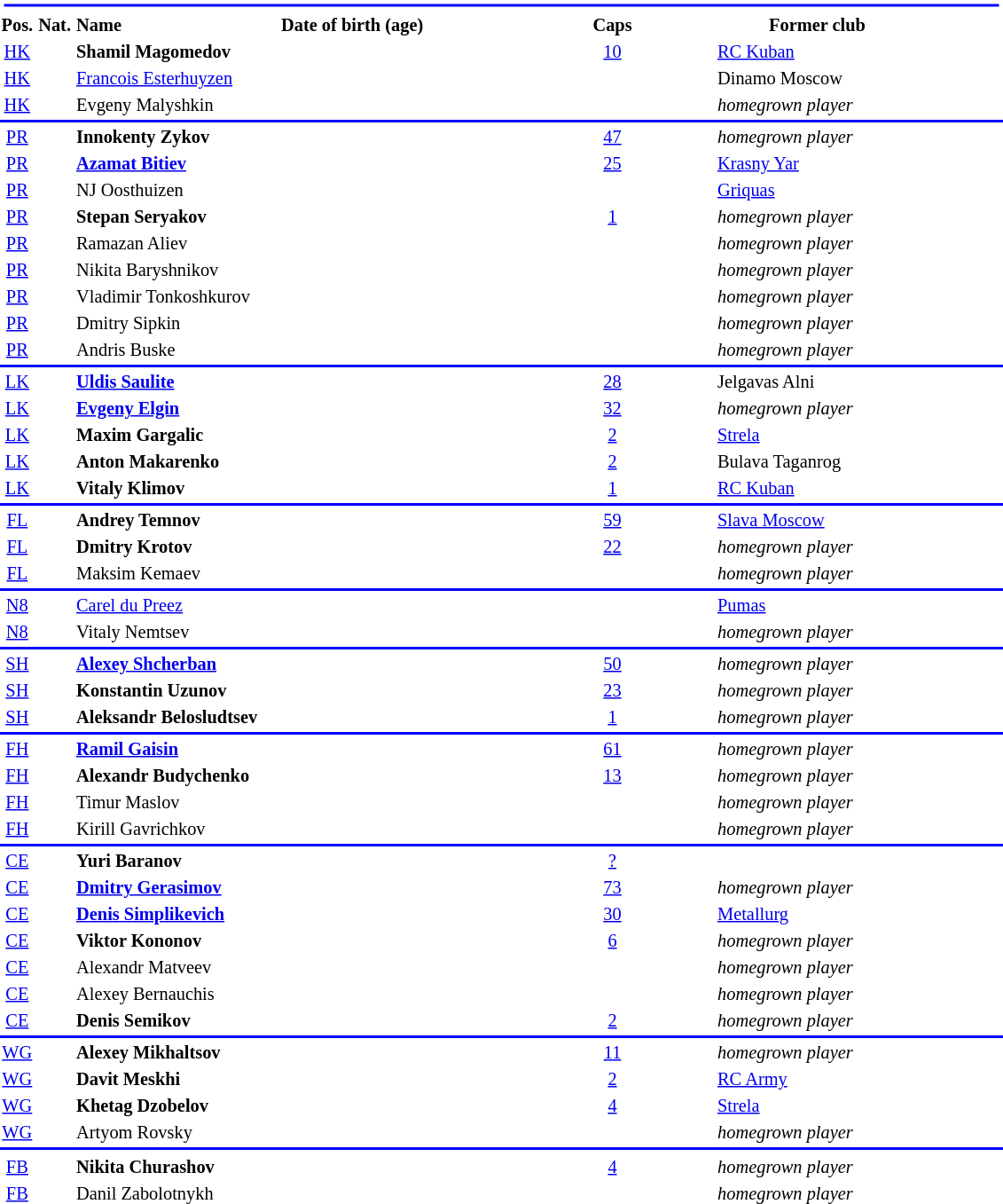<table class="toccolours" style="font-size: 85%; width:60%;">
<tr>
<th colspan="100%" style="background:#00f; border:solid #fff;"></th>
</tr>
<tr>
<th style="width:20px">Pos.</th>
<th style="width:20px">Nat.</th>
<th style="width:150px; text-align:left">Name</th>
<th style="width:170px; text-align:left">Date of birth (age)</th>
<th style="width:150px">Caps</th>
<th style="width:150px">Former club</th>
</tr>
<tr>
<td align=center><a href='#'>HK</a></td>
<td align=center></td>
<td align=left><strong>Shamil Magomedov</strong></td>
<td align=left></td>
<td align=center><a href='#'>10</a></td>
<td align=left> <a href='#'>RC Kuban</a></td>
</tr>
<tr>
<td align=center><a href='#'>HK</a></td>
<td align=center></td>
<td align=left><a href='#'>Francois Esterhuyzen</a></td>
<td align=left></td>
<td align=center></td>
<td align=left> Dinamo Moscow</td>
</tr>
<tr>
<td align=center><a href='#'>HK</a></td>
<td align=center></td>
<td align=left>Evgeny Malyshkin</td>
<td align=left></td>
<td align=center></td>
<td align=left><em>homegrown player</em></td>
</tr>
<tr style="background:#00f;">
<td colspan="7" style="text-align:left;"></td>
</tr>
<tr>
<td align=center><a href='#'>PR</a></td>
<td align=center></td>
<td align=left><strong>Innokenty Zykov</strong></td>
<td align=left></td>
<td align=center><a href='#'>47</a></td>
<td align=left><em>homegrown player</em></td>
</tr>
<tr>
<td align=center><a href='#'>PR</a></td>
<td align=center></td>
<td align=left><strong><a href='#'>Azamat Bitiev</a></strong></td>
<td align=left></td>
<td align=center><a href='#'>25</a></td>
<td align=left> <a href='#'>Krasny Yar</a></td>
</tr>
<tr>
<td align=center><a href='#'>PR</a></td>
<td align=center></td>
<td align=left>NJ Oosthuizen</td>
<td align=left></td>
<td align=center></td>
<td align=left> <a href='#'>Griquas</a></td>
</tr>
<tr>
<td align=center><a href='#'>PR</a></td>
<td align=center></td>
<td align=left><strong>Stepan Seryakov</strong></td>
<td align=left></td>
<td align=center><a href='#'>1</a></td>
<td align=left><em>homegrown player</em></td>
</tr>
<tr>
<td align=center><a href='#'>PR</a></td>
<td align=center></td>
<td align=left>Ramazan Aliev</td>
<td align=left></td>
<td align=center></td>
<td align=left><em>homegrown player</em></td>
</tr>
<tr>
<td align=center><a href='#'>PR</a></td>
<td align=center></td>
<td align=left>Nikita Baryshnikov</td>
<td align=left></td>
<td align=center></td>
<td align=left><em>homegrown player</em></td>
</tr>
<tr>
<td align=center><a href='#'>PR</a></td>
<td align=center></td>
<td align=left>Vladimir Tonkoshkurov</td>
<td align=left></td>
<td align=center></td>
<td align=left><em>homegrown player</em></td>
</tr>
<tr>
<td align=center><a href='#'>PR</a></td>
<td align=center></td>
<td align=left>Dmitry Sipkin</td>
<td align=left></td>
<td align=center></td>
<td align=left><em>homegrown player</em></td>
</tr>
<tr>
<td align=center><a href='#'>PR</a></td>
<td align=center></td>
<td align=left>Andris Buske</td>
<td align=left></td>
<td align=center></td>
<td align=left><em>homegrown player</em></td>
</tr>
<tr style="background:#00f;">
<td colspan="7" style="text-align:left;"></td>
</tr>
<tr>
<td align=center><a href='#'>LK</a></td>
<td align=center></td>
<td align=left><strong><a href='#'>Uldis Saulite</a></strong></td>
<td align=left></td>
<td align=center><a href='#'>28</a></td>
<td align=left> Jelgavas Alni</td>
</tr>
<tr>
<td align=center><a href='#'>LK</a></td>
<td align=center></td>
<td align=left><strong><a href='#'>Evgeny Elgin</a></strong></td>
<td align=left></td>
<td align=center><a href='#'>32</a></td>
<td align=left><em>homegrown player</em></td>
</tr>
<tr>
<td align=center><a href='#'>LK</a></td>
<td align=center></td>
<td align=left><strong>Maxim Gargalic</strong></td>
<td align=left></td>
<td align=center><a href='#'>2</a></td>
<td align=left> <a href='#'>Strela</a></td>
</tr>
<tr>
<td align=center><a href='#'>LK</a></td>
<td align=center></td>
<td align=left><strong>Anton Makarenko</strong></td>
<td align=left></td>
<td align=center><a href='#'>2</a></td>
<td align=left> Bulava Taganrog</td>
</tr>
<tr>
<td align=center><a href='#'>LK</a></td>
<td align=center></td>
<td align=left><strong>Vitaly Klimov</strong></td>
<td align=left></td>
<td align=center><a href='#'>1</a></td>
<td align=left> <a href='#'>RC Kuban</a></td>
</tr>
<tr style="background:#00f;">
<td colspan="7" style="text-align:left;"></td>
</tr>
<tr>
<td align=center><a href='#'>FL</a></td>
<td align=center></td>
<td align=left><strong>Andrey Temnov</strong></td>
<td align=left></td>
<td align=center><a href='#'>59</a></td>
<td align=left> <a href='#'>Slava Moscow</a></td>
</tr>
<tr>
<td align=center><a href='#'>FL</a></td>
<td align=center></td>
<td align=left><strong>Dmitry Krotov</strong></td>
<td align=left></td>
<td align=center><a href='#'>22</a></td>
<td align=left><em>homegrown player</em></td>
</tr>
<tr>
<td align=center><a href='#'>FL</a></td>
<td align=center></td>
<td align=left>Maksim Kemaev</td>
<td align=left></td>
<td align=center></td>
<td align=left><em>homegrown player</em></td>
</tr>
<tr style="background:#00f;">
<td colspan="7" style="text-align:left;"></td>
</tr>
<tr>
<td align=center><a href='#'>N8</a></td>
<td align=center></td>
<td align=left><a href='#'>Carel du Preez</a></td>
<td align=left></td>
<td align=center></td>
<td align=left> <a href='#'>Pumas</a></td>
</tr>
<tr>
<td align=center><a href='#'>N8</a></td>
<td align=center></td>
<td align=left>Vitaly Nemtsev</td>
<td align=left></td>
<td align=center></td>
<td align=left><em>homegrown player</em></td>
</tr>
<tr style="background:#00f;">
<td colspan="7" style="text-align:left;"></td>
</tr>
<tr>
<td align=center><a href='#'>SH</a></td>
<td align=center></td>
<td align=left><strong><a href='#'>Alexey Shcherban</a></strong></td>
<td align=left></td>
<td align=center><a href='#'>50</a></td>
<td align=left><em>homegrown player</em></td>
<td></td>
</tr>
<tr>
<td align=center><a href='#'>SH</a></td>
<td align=center></td>
<td align=left><strong>Konstantin Uzunov</strong></td>
<td align=left></td>
<td align=center><a href='#'>23</a></td>
<td align=left><em>homegrown player</em></td>
</tr>
<tr>
<td align=center><a href='#'>SH</a></td>
<td align=center></td>
<td align=left><strong>Aleksandr Belosludtsev</strong></td>
<td align=left></td>
<td align=center><a href='#'>1</a></td>
<td align=left><em>homegrown player</em></td>
</tr>
<tr style="background:#00f;">
<td colspan="7" style="text-align:left;"></td>
</tr>
<tr>
<td align=center><a href='#'>FH</a></td>
<td align=center></td>
<td align=left><strong><a href='#'>Ramil Gaisin</a></strong></td>
<td align=left></td>
<td align=center><a href='#'>61</a></td>
<td align=left><em>homegrown player</em></td>
</tr>
<tr>
<td align=center><a href='#'>FH</a></td>
<td align=center></td>
<td align=left><strong>Alexandr Budychenko</strong></td>
<td align=left></td>
<td align=center><a href='#'>13</a></td>
<td align=left><em>homegrown player</em></td>
</tr>
<tr>
<td align=center><a href='#'>FH</a></td>
<td align=center></td>
<td align=left>Timur Maslov</td>
<td align=left></td>
<td align=center></td>
<td align=left><em>homegrown player</em></td>
</tr>
<tr>
<td align=center><a href='#'>FH</a></td>
<td align=center></td>
<td align=left>Kirill Gavrichkov</td>
<td align=left></td>
<td align=center></td>
<td align=left><em>homegrown player</em></td>
</tr>
<tr style="background:#00f;">
<td colspan="7" style="text-align:left;"></td>
</tr>
<tr>
<td align=center><a href='#'>CE</a></td>
<td align=center></td>
<td align=left><strong>Yuri Baranov</strong></td>
<td align=left></td>
<td align=center><a href='#'>?</a></td>
<td align=left></td>
</tr>
<tr>
<td align=center><a href='#'>CE</a></td>
<td align=center></td>
<td align=left><strong><a href='#'>Dmitry Gerasimov</a></strong></td>
<td align=left></td>
<td align=center><a href='#'>73</a></td>
<td align=left><em>homegrown player</em></td>
</tr>
<tr>
<td align=center><a href='#'>CE</a></td>
<td align=center></td>
<td align=left><strong><a href='#'>Denis Simplikevich</a></strong></td>
<td align=left></td>
<td align=center><a href='#'>30</a></td>
<td align=left> <a href='#'>Metallurg</a></td>
</tr>
<tr>
<td align=center><a href='#'>CE</a></td>
<td align=center></td>
<td align=left><strong>Viktor Kononov</strong></td>
<td align=left></td>
<td align=center><a href='#'>6</a></td>
<td align=left><em>homegrown player</em></td>
</tr>
<tr>
<td align=center><a href='#'>CE</a></td>
<td align=center></td>
<td align=left>Alexandr Matveev</td>
<td align=left></td>
<td align=center></td>
<td align=left><em>homegrown player</em></td>
</tr>
<tr>
<td align=center><a href='#'>CE</a></td>
<td align=center></td>
<td align=left>Alexey Bernauchis</td>
<td align=left></td>
<td align=center></td>
<td align=left><em>homegrown player</em></td>
</tr>
<tr>
<td align=center><a href='#'>CE</a></td>
<td align=center></td>
<td align=left><strong>Denis Semikov</strong></td>
<td align=left></td>
<td align=center><a href='#'>2</a></td>
<td align=left><em>homegrown player</em></td>
</tr>
<tr style="background:#00f;">
<td colspan="7" style="text-align:left;"></td>
</tr>
<tr>
<td align=center><a href='#'>WG</a></td>
<td align=center></td>
<td align=left><strong>Alexey Mikhaltsov</strong></td>
<td align=left></td>
<td align=center><a href='#'>11</a></td>
<td align=left><em>homegrown player</em></td>
</tr>
<tr>
<td align=center><a href='#'>WG</a></td>
<td align=center></td>
<td align=left><strong>Davit Meskhi</strong></td>
<td align=left></td>
<td align=center><a href='#'>2</a></td>
<td align=left> <a href='#'>RC Army</a></td>
</tr>
<tr>
<td align=center><a href='#'>WG</a></td>
<td align=center></td>
<td align=left><strong>Khetag Dzobelov</strong></td>
<td align=left></td>
<td align=center><a href='#'>4</a></td>
<td align=left> <a href='#'>Strela</a></td>
</tr>
<tr>
<td align=center><a href='#'>WG</a></td>
<td align=center></td>
<td align=left>Artyom Rovsky</td>
<td align=left></td>
<td align=center></td>
<td align=left><em>homegrown player</em></td>
</tr>
<tr style="background:#00f;">
<td colspan="7" style="text-align:left;"></td>
</tr>
<tr>
</tr>
<tr>
<td align=center><a href='#'>FB</a></td>
<td align=center></td>
<td align=left><strong>Nikita Churashov</strong></td>
<td align=left></td>
<td align=center><a href='#'>4</a></td>
<td align=left><em>homegrown player</em></td>
</tr>
<tr>
<td align=center><a href='#'>FB</a></td>
<td align=center></td>
<td align=left>Danil Zabolotnykh</td>
<td align=left></td>
<td align=center></td>
<td align=left><em>homegrown player</em></td>
</tr>
</table>
